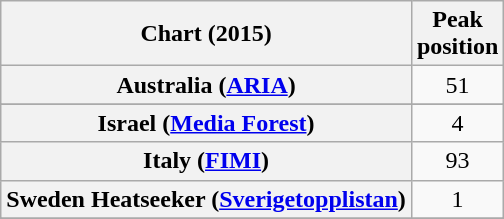<table class="wikitable sortable plainrowheaders" style="text-align:center">
<tr>
<th scope="col">Chart (2015)</th>
<th scope="col">Peak<br>position</th>
</tr>
<tr>
<th scope="row">Australia (<a href='#'>ARIA</a>)</th>
<td>51</td>
</tr>
<tr>
</tr>
<tr>
</tr>
<tr>
</tr>
<tr>
</tr>
<tr>
</tr>
<tr>
</tr>
<tr>
</tr>
<tr>
</tr>
<tr>
</tr>
<tr>
<th scope="row">Israel (<a href='#'>Media Forest</a>)</th>
<td>4</td>
</tr>
<tr>
<th scope="row">Italy (<a href='#'>FIMI</a>)</th>
<td>93</td>
</tr>
<tr>
<th scope="row">Sweden Heatseeker (<a href='#'>Sverigetopplistan</a>)</th>
<td>1</td>
</tr>
<tr>
</tr>
<tr>
</tr>
<tr>
</tr>
</table>
